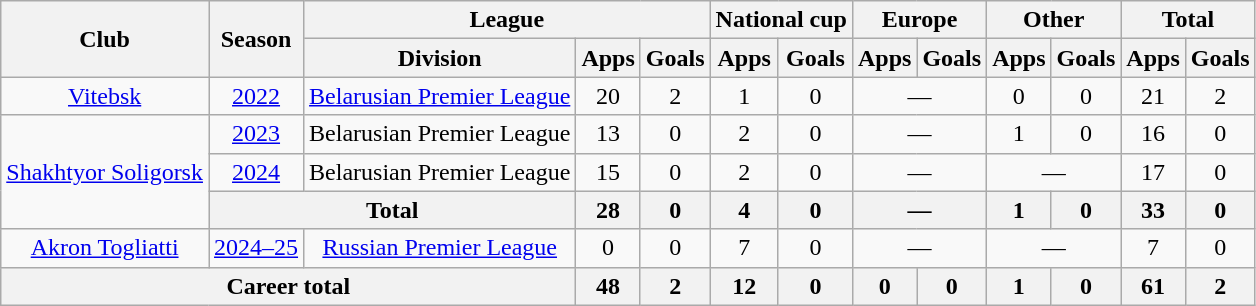<table class="wikitable" style="font-size:100%; text-align: center">
<tr>
<th rowspan="2">Club</th>
<th rowspan="2">Season</th>
<th colspan="3">League</th>
<th colspan="2">National cup</th>
<th colspan="2">Europe</th>
<th colspan="2">Other</th>
<th colspan="2">Total</th>
</tr>
<tr>
<th>Division</th>
<th>Apps</th>
<th>Goals</th>
<th>Apps</th>
<th>Goals</th>
<th>Apps</th>
<th>Goals</th>
<th>Apps</th>
<th>Goals</th>
<th>Apps</th>
<th>Goals</th>
</tr>
<tr>
<td><a href='#'>Vitebsk</a></td>
<td><a href='#'>2022</a></td>
<td><a href='#'>Belarusian Premier League</a></td>
<td>20</td>
<td>2</td>
<td>1</td>
<td>0</td>
<td colspan="2">—</td>
<td>0</td>
<td>0</td>
<td>21</td>
<td>2</td>
</tr>
<tr>
<td rowspan="3"><a href='#'>Shakhtyor Soligorsk</a></td>
<td><a href='#'>2023</a></td>
<td>Belarusian Premier League</td>
<td>13</td>
<td>0</td>
<td>2</td>
<td>0</td>
<td colspan="2">—</td>
<td>1</td>
<td>0</td>
<td>16</td>
<td>0</td>
</tr>
<tr>
<td><a href='#'>2024</a></td>
<td>Belarusian Premier League</td>
<td>15</td>
<td>0</td>
<td>2</td>
<td>0</td>
<td colspan="2">—</td>
<td colspan="2">—</td>
<td>17</td>
<td>0</td>
</tr>
<tr>
<th colspan="2">Total</th>
<th>28</th>
<th>0</th>
<th>4</th>
<th>0</th>
<th colspan="2">—</th>
<th>1</th>
<th>0</th>
<th>33</th>
<th>0</th>
</tr>
<tr>
<td><a href='#'>Akron Togliatti</a></td>
<td><a href='#'>2024–25</a></td>
<td><a href='#'>Russian Premier League</a></td>
<td>0</td>
<td>0</td>
<td>7</td>
<td>0</td>
<td colspan="2">—</td>
<td colspan="2">—</td>
<td>7</td>
<td>0</td>
</tr>
<tr>
<th colspan="3">Career total</th>
<th>48</th>
<th>2</th>
<th>12</th>
<th>0</th>
<th>0</th>
<th>0</th>
<th>1</th>
<th>0</th>
<th>61</th>
<th>2</th>
</tr>
</table>
